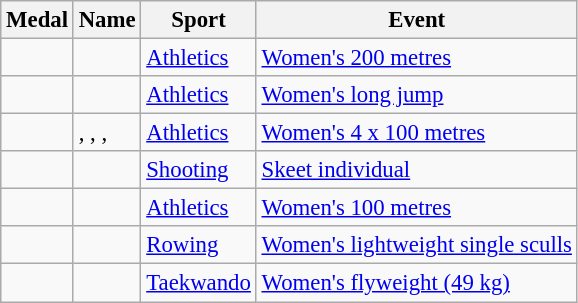<table class="wikitable sortable" style="font-size: 95%;">
<tr>
<th>Medal</th>
<th>Name</th>
<th>Sport</th>
<th>Event</th>
</tr>
<tr>
<td></td>
<td></td>
<td><a href='#'>Athletics</a></td>
<td><a href='#'>Women's 200 metres</a></td>
</tr>
<tr>
<td></td>
<td></td>
<td><a href='#'>Athletics</a></td>
<td><a href='#'>Women's long jump</a></td>
</tr>
<tr>
<td></td>
<td>, , , </td>
<td><a href='#'>Athletics</a></td>
<td><a href='#'>Women's 4 x 100 metres</a></td>
</tr>
<tr>
<td></td>
<td></td>
<td><a href='#'>Shooting</a></td>
<td><a href='#'>Skeet individual</a></td>
</tr>
<tr>
<td></td>
<td></td>
<td><a href='#'>Athletics</a></td>
<td><a href='#'>Women's 100 metres</a></td>
</tr>
<tr>
<td></td>
<td></td>
<td><a href='#'>Rowing</a></td>
<td><a href='#'>Women's lightweight single sculls</a></td>
</tr>
<tr>
<td></td>
<td></td>
<td><a href='#'>Taekwando</a></td>
<td><a href='#'>Women's flyweight (49 kg)</a></td>
</tr>
</table>
